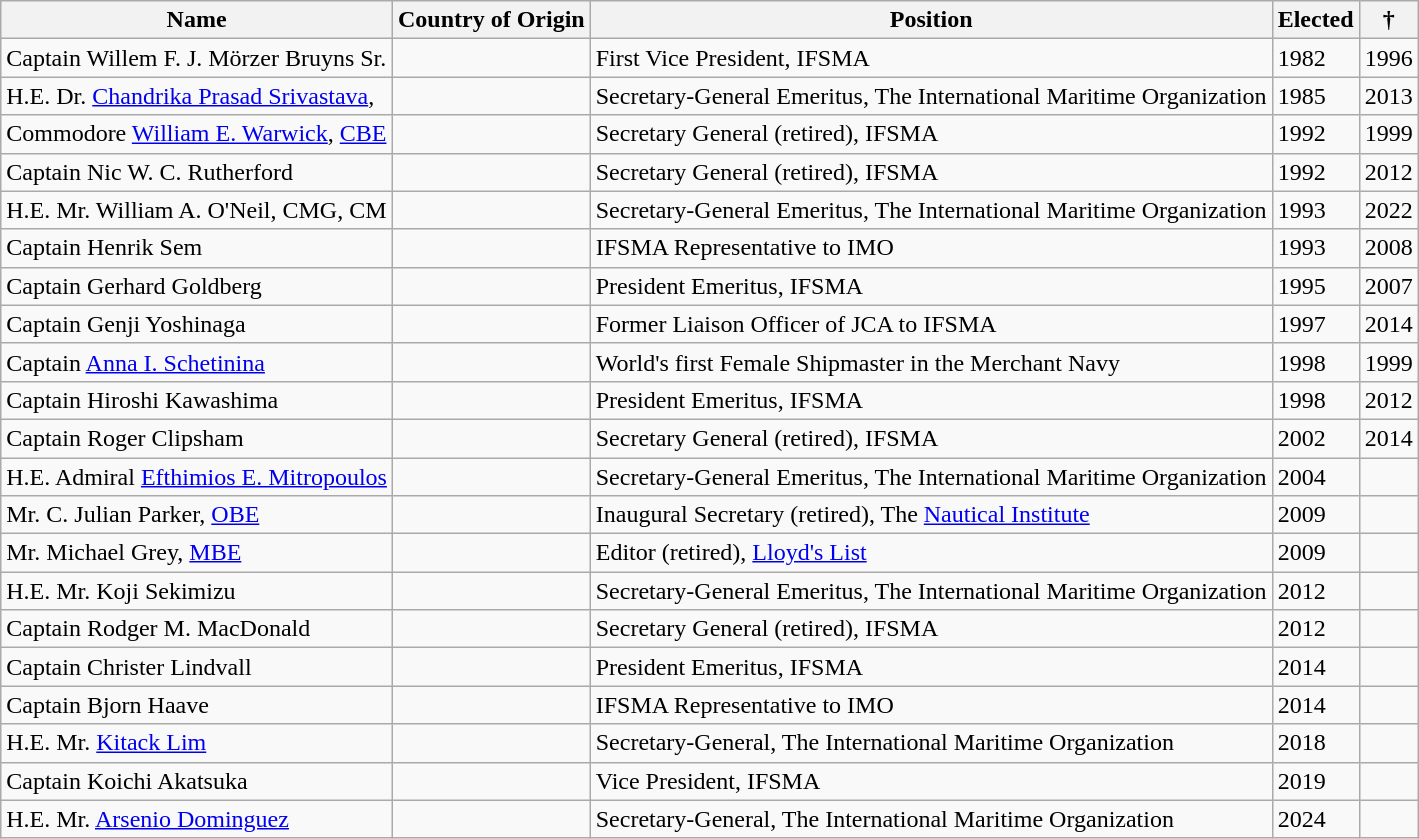<table class="wikitable">
<tr>
<th>Name</th>
<th>Country of Origin</th>
<th>Position</th>
<th>Elected</th>
<th>†</th>
</tr>
<tr>
<td>Captain Willem F. J. Mörzer Bruyns Sr.</td>
<td></td>
<td>First Vice President, IFSMA</td>
<td>1982</td>
<td>1996</td>
</tr>
<tr>
<td>H.E. Dr. <a href='#'>Chandrika Prasad Srivastava</a>, </td>
<td></td>
<td>Secretary-General Emeritus, The International Maritime Organization</td>
<td>1985</td>
<td>2013</td>
</tr>
<tr>
<td>Commodore <a href='#'>William E. Warwick</a>, <a href='#'>CBE</a></td>
<td></td>
<td>Secretary General (retired), IFSMA</td>
<td>1992</td>
<td>1999</td>
</tr>
<tr>
<td>Captain Nic W. C. Rutherford</td>
<td></td>
<td>Secretary General (retired), IFSMA</td>
<td>1992</td>
<td>2012</td>
</tr>
<tr>
<td>H.E. Mr. William A. O'Neil, CMG, CM</td>
<td></td>
<td>Secretary-General Emeritus, The International Maritime Organization</td>
<td>1993</td>
<td>2022</td>
</tr>
<tr>
<td>Captain Henrik Sem</td>
<td></td>
<td>IFSMA Representative to IMO</td>
<td>1993</td>
<td>2008</td>
</tr>
<tr>
<td>Captain Gerhard Goldberg</td>
<td></td>
<td>President Emeritus, IFSMA</td>
<td>1995</td>
<td>2007</td>
</tr>
<tr>
<td>Captain Genji Yoshinaga</td>
<td></td>
<td>Former Liaison Officer of JCA to IFSMA</td>
<td>1997</td>
<td>2014</td>
</tr>
<tr>
<td>Captain <a href='#'>Anna I. Schetinina</a></td>
<td></td>
<td>World's first Female Shipmaster in the Merchant Navy</td>
<td>1998</td>
<td>1999</td>
</tr>
<tr>
<td>Captain Hiroshi Kawashima</td>
<td></td>
<td>President Emeritus, IFSMA</td>
<td>1998</td>
<td>2012</td>
</tr>
<tr>
<td>Captain Roger Clipsham</td>
<td></td>
<td>Secretary General (retired), IFSMA</td>
<td>2002</td>
<td>2014</td>
</tr>
<tr>
<td>H.E. Admiral <a href='#'>Efthimios E. Mitropoulos</a></td>
<td></td>
<td>Secretary-General Emeritus, The International Maritime Organization</td>
<td>2004</td>
<td></td>
</tr>
<tr>
<td>Mr. C. Julian Parker, <a href='#'>OBE</a></td>
<td></td>
<td>Inaugural Secretary (retired), The <a href='#'>Nautical Institute</a></td>
<td>2009</td>
<td></td>
</tr>
<tr>
<td>Mr. Michael Grey, <a href='#'>MBE</a></td>
<td></td>
<td>Editor (retired), <a href='#'>Lloyd's List</a></td>
<td>2009</td>
<td></td>
</tr>
<tr>
<td>H.E. Mr. Koji Sekimizu</td>
<td></td>
<td>Secretary-General Emeritus, The International Maritime Organization</td>
<td>2012</td>
<td></td>
</tr>
<tr>
<td>Captain Rodger M. MacDonald</td>
<td></td>
<td>Secretary General (retired), IFSMA</td>
<td>2012</td>
<td></td>
</tr>
<tr>
<td>Captain Christer Lindvall</td>
<td></td>
<td>President Emeritus, IFSMA</td>
<td>2014</td>
<td></td>
</tr>
<tr>
<td>Captain Bjorn Haave</td>
<td></td>
<td>IFSMA Representative to IMO</td>
<td>2014</td>
<td></td>
</tr>
<tr>
<td>H.E. Mr. <a href='#'>Kitack Lim</a></td>
<td></td>
<td>Secretary-General, The International Maritime Organization</td>
<td>2018</td>
<td></td>
</tr>
<tr>
<td>Captain Koichi Akatsuka</td>
<td></td>
<td>Vice President, IFSMA</td>
<td>2019</td>
<td></td>
</tr>
<tr>
<td>H.E. Mr. <a href='#'>Arsenio Dominguez</a></td>
<td></td>
<td>Secretary-General, The International Maritime Organization</td>
<td>2024</td>
<td></td>
</tr>
</table>
